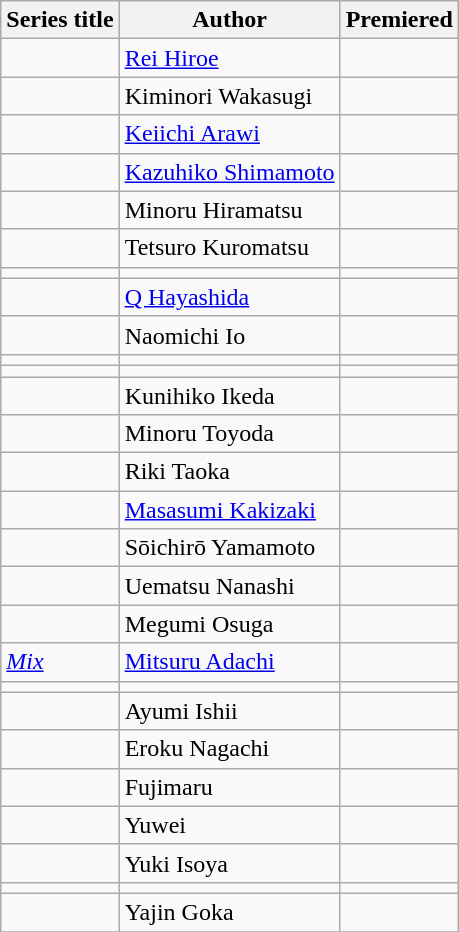<table class="wikitable sortable">
<tr>
<th>Series title</th>
<th>Author</th>
<th>Premiered</th>
</tr>
<tr>
<td></td>
<td><a href='#'>Rei Hiroe</a></td>
<td></td>
</tr>
<tr>
<td></td>
<td>Kiminori Wakasugi</td>
<td></td>
</tr>
<tr>
<td></td>
<td><a href='#'>Keiichi Arawi</a></td>
<td></td>
</tr>
<tr>
<td></td>
<td><a href='#'>Kazuhiko Shimamoto</a></td>
<td></td>
</tr>
<tr>
<td></td>
<td>Minoru Hiramatsu</td>
<td></td>
</tr>
<tr>
<td></td>
<td>Tetsuro Kuromatsu</td>
<td></td>
</tr>
<tr>
<td></td>
<td></td>
<td></td>
</tr>
<tr>
<td></td>
<td><a href='#'>Q Hayashida</a></td>
<td></td>
</tr>
<tr>
<td></td>
<td>Naomichi Io</td>
<td></td>
</tr>
<tr>
<td></td>
<td></td>
<td></td>
</tr>
<tr>
<td></td>
<td></td>
<td></td>
</tr>
<tr>
<td></td>
<td>Kunihiko Ikeda</td>
<td></td>
</tr>
<tr>
<td></td>
<td>Minoru Toyoda</td>
<td></td>
</tr>
<tr>
<td></td>
<td>Riki Taoka</td>
<td></td>
</tr>
<tr>
<td></td>
<td><a href='#'>Masasumi Kakizaki</a></td>
<td></td>
</tr>
<tr>
<td></td>
<td>Sōichirō Yamamoto</td>
<td></td>
</tr>
<tr>
<td></td>
<td>Uematsu Nanashi</td>
<td></td>
</tr>
<tr>
<td></td>
<td>Megumi Osuga</td>
<td></td>
</tr>
<tr>
<td><em><a href='#'>Mix</a></em></td>
<td><a href='#'>Mitsuru Adachi</a></td>
<td></td>
</tr>
<tr>
<td></td>
<td></td>
<td></td>
</tr>
<tr>
<td></td>
<td>Ayumi Ishii</td>
<td></td>
</tr>
<tr>
<td></td>
<td>Eroku Nagachi</td>
<td></td>
</tr>
<tr>
<td></td>
<td>Fujimaru</td>
<td></td>
</tr>
<tr>
<td></td>
<td>Yuwei</td>
<td></td>
</tr>
<tr>
<td></td>
<td>Yuki Isoya</td>
<td></td>
</tr>
<tr>
<td></td>
<td></td>
<td></td>
</tr>
<tr>
<td></td>
<td>Yajin Goka</td>
<td></td>
</tr>
<tr>
</tr>
</table>
